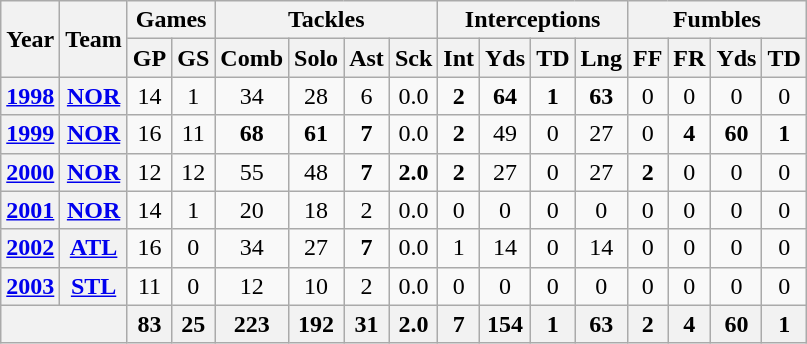<table class="wikitable" style="text-align:center">
<tr>
<th rowspan="2">Year</th>
<th rowspan="2">Team</th>
<th colspan="2">Games</th>
<th colspan="4">Tackles</th>
<th colspan="4">Interceptions</th>
<th colspan="4">Fumbles</th>
</tr>
<tr>
<th>GP</th>
<th>GS</th>
<th>Comb</th>
<th>Solo</th>
<th>Ast</th>
<th>Sck</th>
<th>Int</th>
<th>Yds</th>
<th>TD</th>
<th>Lng</th>
<th>FF</th>
<th>FR</th>
<th>Yds</th>
<th>TD</th>
</tr>
<tr>
<th><a href='#'>1998</a></th>
<th><a href='#'>NOR</a></th>
<td>14</td>
<td>1</td>
<td>34</td>
<td>28</td>
<td>6</td>
<td>0.0</td>
<td><strong>2</strong></td>
<td><strong>64</strong></td>
<td><strong>1</strong></td>
<td><strong>63</strong></td>
<td>0</td>
<td>0</td>
<td>0</td>
<td>0</td>
</tr>
<tr>
<th><a href='#'>1999</a></th>
<th><a href='#'>NOR</a></th>
<td>16</td>
<td>11</td>
<td><strong>68</strong></td>
<td><strong>61</strong></td>
<td><strong>7</strong></td>
<td>0.0</td>
<td><strong>2</strong></td>
<td>49</td>
<td>0</td>
<td>27</td>
<td>0</td>
<td><strong>4</strong></td>
<td><strong>60</strong></td>
<td><strong>1</strong></td>
</tr>
<tr>
<th><a href='#'>2000</a></th>
<th><a href='#'>NOR</a></th>
<td>12</td>
<td>12</td>
<td>55</td>
<td>48</td>
<td><strong>7</strong></td>
<td><strong>2.0</strong></td>
<td><strong>2</strong></td>
<td>27</td>
<td>0</td>
<td>27</td>
<td><strong>2</strong></td>
<td>0</td>
<td>0</td>
<td>0</td>
</tr>
<tr>
<th><a href='#'>2001</a></th>
<th><a href='#'>NOR</a></th>
<td>14</td>
<td>1</td>
<td>20</td>
<td>18</td>
<td>2</td>
<td>0.0</td>
<td>0</td>
<td>0</td>
<td>0</td>
<td>0</td>
<td>0</td>
<td>0</td>
<td>0</td>
<td>0</td>
</tr>
<tr>
<th><a href='#'>2002</a></th>
<th><a href='#'>ATL</a></th>
<td>16</td>
<td>0</td>
<td>34</td>
<td>27</td>
<td><strong>7</strong></td>
<td>0.0</td>
<td>1</td>
<td>14</td>
<td>0</td>
<td>14</td>
<td>0</td>
<td>0</td>
<td>0</td>
<td>0</td>
</tr>
<tr>
<th><a href='#'>2003</a></th>
<th><a href='#'>STL</a></th>
<td>11</td>
<td>0</td>
<td>12</td>
<td>10</td>
<td>2</td>
<td>0.0</td>
<td>0</td>
<td>0</td>
<td>0</td>
<td>0</td>
<td>0</td>
<td>0</td>
<td>0</td>
<td>0</td>
</tr>
<tr>
<th colspan="2"></th>
<th>83</th>
<th>25</th>
<th>223</th>
<th>192</th>
<th>31</th>
<th>2.0</th>
<th>7</th>
<th>154</th>
<th>1</th>
<th>63</th>
<th>2</th>
<th>4</th>
<th>60</th>
<th>1</th>
</tr>
</table>
